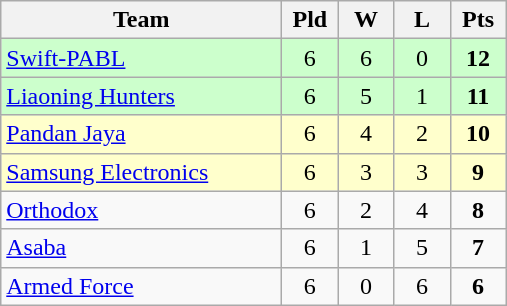<table class=wikitable style="text-align:center">
<tr>
<th width=180>Team</th>
<th width=30>Pld</th>
<th width=30>W</th>
<th width=30>L</th>
<th width=30>Pts</th>
</tr>
<tr bgcolor="#ccffcc">
<td align="left"> <a href='#'>Swift-PABL</a></td>
<td>6</td>
<td>6</td>
<td>0</td>
<td><strong>12</strong></td>
</tr>
<tr bgcolor="#ccffcc">
<td align="left"> <a href='#'>Liaoning Hunters</a></td>
<td>6</td>
<td>5</td>
<td>1</td>
<td><strong>11</strong></td>
</tr>
<tr bgcolor="ffffcc">
<td align="left"> <a href='#'>Pandan Jaya</a></td>
<td>6</td>
<td>4</td>
<td>2</td>
<td><strong>10</strong></td>
</tr>
<tr bgcolor="ffffcc">
<td align="left"> <a href='#'>Samsung Electronics</a></td>
<td>6</td>
<td>3</td>
<td>3</td>
<td><strong>9</strong></td>
</tr>
<tr>
<td align="left"> <a href='#'>Orthodox</a></td>
<td>6</td>
<td>2</td>
<td>4</td>
<td><strong>8</strong></td>
</tr>
<tr>
<td align="left"> <a href='#'>Asaba</a></td>
<td>6</td>
<td>1</td>
<td>5</td>
<td><strong>7</strong></td>
</tr>
<tr>
<td align="left"> <a href='#'>Armed Force</a></td>
<td>6</td>
<td>0</td>
<td>6</td>
<td><strong>6</strong></td>
</tr>
</table>
